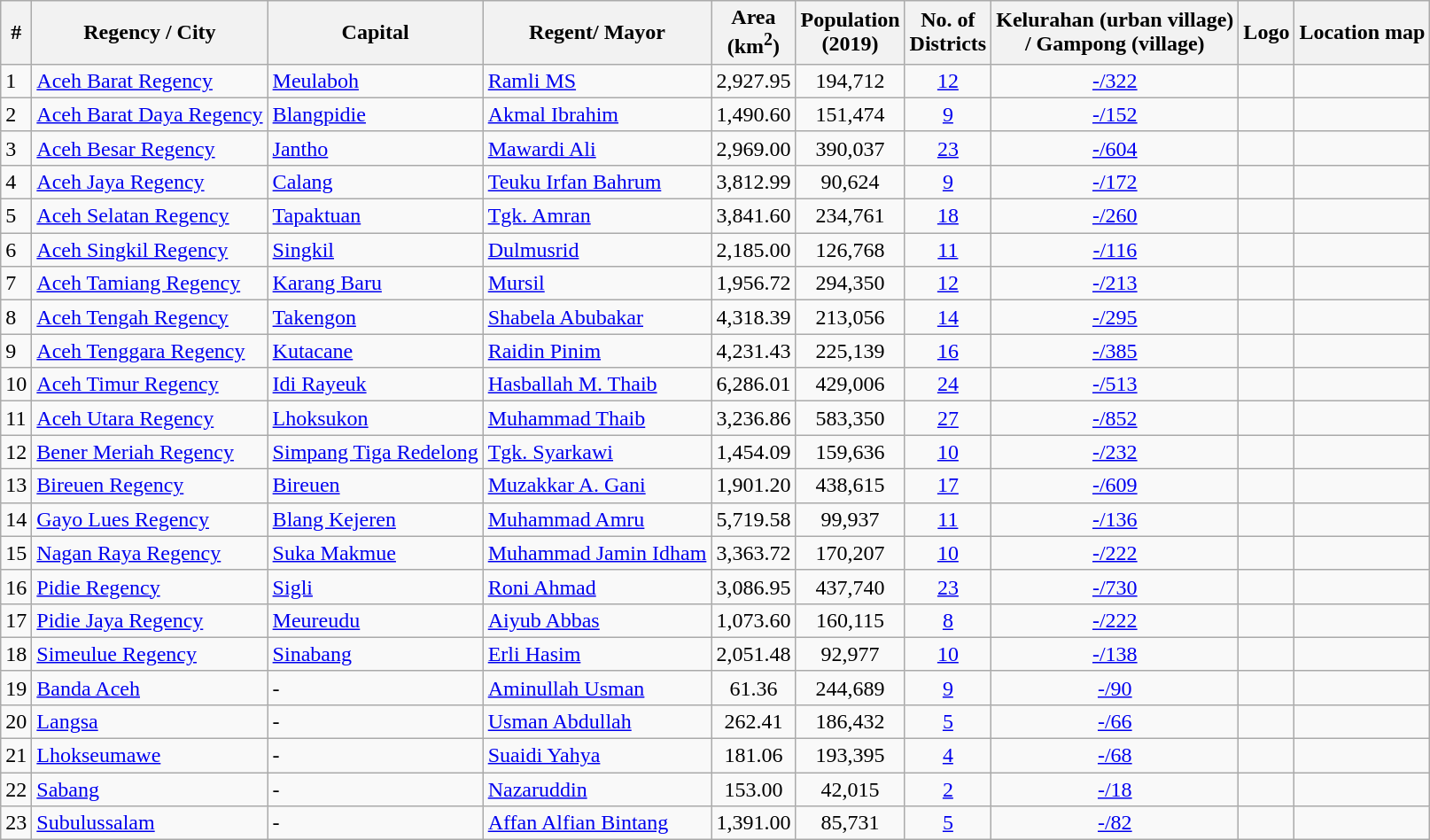<table class="wikitable sortable mw-collapsible">
<tr>
<th>#</th>
<th>Regency / City</th>
<th>Capital</th>
<th>Regent/ Mayor</th>
<th>Area <br>(km<sup>2</sup>)</th>
<th>Population<br>(2019)</th>
<th>No. of<br>Districts</th>
<th>Kelurahan (urban village)<br>/ Gampong (village)</th>
<th>Logo</th>
<th>Location map</th>
</tr>
<tr>
<td>1</td>
<td><a href='#'>Aceh Barat Regency</a></td>
<td><a href='#'>Meulaboh</a></td>
<td><a href='#'>Ramli MS</a></td>
<td align="center">2,927.95</td>
<td align="center">194,712</td>
<td align="center"><a href='#'>12</a></td>
<td align="center"><a href='#'>-/322</a></td>
<td></td>
<td></td>
</tr>
<tr>
<td>2</td>
<td><a href='#'>Aceh Barat Daya Regency</a></td>
<td><a href='#'>Blangpidie</a></td>
<td><a href='#'>Akmal Ibrahim</a></td>
<td align="center">1,490.60</td>
<td align="center">151,474</td>
<td align="center"><a href='#'>9</a></td>
<td align="center"><a href='#'>-/152</a></td>
<td></td>
<td></td>
</tr>
<tr>
<td>3</td>
<td><a href='#'>Aceh Besar Regency</a></td>
<td><a href='#'>Jantho</a></td>
<td><a href='#'>Mawardi Ali</a></td>
<td align="center">2,969.00</td>
<td align="center">390,037</td>
<td align="center"><a href='#'>23</a></td>
<td align="center"><a href='#'>-/604</a></td>
<td></td>
<td></td>
</tr>
<tr>
<td>4</td>
<td><a href='#'>Aceh Jaya Regency</a></td>
<td><a href='#'>Calang</a></td>
<td><a href='#'>Teuku Irfan Bahrum</a></td>
<td align="center">3,812.99</td>
<td align="center">90,624</td>
<td align="center"><a href='#'>9</a></td>
<td align="center"><a href='#'>-/172</a></td>
<td></td>
<td></td>
</tr>
<tr>
<td>5</td>
<td><a href='#'>Aceh Selatan Regency</a></td>
<td><a href='#'>Tapaktuan</a></td>
<td><a href='#'>Tgk. Amran</a></td>
<td align="center">3,841.60</td>
<td align="center">234,761</td>
<td align="center"><a href='#'>18</a></td>
<td align="center"><a href='#'>-/260</a></td>
<td></td>
<td></td>
</tr>
<tr>
<td>6</td>
<td><a href='#'>Aceh Singkil Regency</a></td>
<td><a href='#'>Singkil</a></td>
<td><a href='#'>Dulmusrid</a></td>
<td align="center">2,185.00</td>
<td align="center">126,768</td>
<td align="center"><a href='#'>11</a></td>
<td align="center"><a href='#'>-/116</a></td>
<td></td>
<td></td>
</tr>
<tr>
<td>7</td>
<td><a href='#'>Aceh Tamiang Regency</a></td>
<td><a href='#'>Karang Baru</a></td>
<td><a href='#'>Mursil</a></td>
<td align="center">1,956.72</td>
<td align="center">294,350</td>
<td align="center"><a href='#'>12</a></td>
<td align="center"><a href='#'>-/213</a></td>
<td></td>
<td></td>
</tr>
<tr>
<td>8</td>
<td><a href='#'>Aceh Tengah Regency</a></td>
<td><a href='#'>Takengon</a></td>
<td><a href='#'>Shabela Abubakar</a></td>
<td align="center">4,318.39</td>
<td align="center">213,056</td>
<td align="center"><a href='#'>14</a></td>
<td align="center"><a href='#'>-/295</a></td>
<td></td>
<td></td>
</tr>
<tr>
<td>9</td>
<td><a href='#'>Aceh Tenggara Regency</a></td>
<td><a href='#'>Kutacane</a></td>
<td><a href='#'>Raidin Pinim</a></td>
<td align="center">4,231.43</td>
<td align="center">225,139</td>
<td align="center"><a href='#'>16</a></td>
<td align="center"><a href='#'>-/385</a></td>
<td></td>
<td></td>
</tr>
<tr>
<td>10</td>
<td><a href='#'>Aceh Timur Regency</a></td>
<td><a href='#'>Idi Rayeuk</a></td>
<td><a href='#'>Hasballah M. Thaib</a></td>
<td align="center">6,286.01</td>
<td align="center">429,006</td>
<td align="center"><a href='#'>24</a></td>
<td align="center"><a href='#'>-/513</a></td>
<td></td>
<td></td>
</tr>
<tr>
<td>11</td>
<td><a href='#'>Aceh Utara Regency</a></td>
<td><a href='#'>Lhoksukon</a></td>
<td><a href='#'>Muhammad Thaib</a></td>
<td align="center">3,236.86</td>
<td align="center">583,350</td>
<td align="center"><a href='#'>27</a></td>
<td align="center"><a href='#'>-/852</a></td>
<td></td>
<td></td>
</tr>
<tr>
<td>12</td>
<td><a href='#'>Bener Meriah Regency</a></td>
<td><a href='#'>Simpang Tiga Redelong</a></td>
<td><a href='#'>Tgk. Syarkawi</a></td>
<td align="center">1,454.09</td>
<td align="center">159,636</td>
<td align="center"><a href='#'>10</a></td>
<td align="center"><a href='#'>-/232</a></td>
<td></td>
<td></td>
</tr>
<tr>
<td>13</td>
<td><a href='#'>Bireuen Regency</a></td>
<td><a href='#'>Bireuen</a></td>
<td><a href='#'>Muzakkar A. Gani</a></td>
<td align="center">1,901.20</td>
<td align="center">438,615</td>
<td align="center"><a href='#'>17</a></td>
<td align="center"><a href='#'>-/609</a></td>
<td></td>
<td></td>
</tr>
<tr>
<td>14</td>
<td><a href='#'>Gayo Lues Regency</a></td>
<td><a href='#'>Blang Kejeren</a></td>
<td><a href='#'>Muhammad Amru</a></td>
<td align="center">5,719.58</td>
<td align="center">99,937</td>
<td align="center"><a href='#'>11</a></td>
<td align="center"><a href='#'>-/136</a></td>
<td></td>
<td></td>
</tr>
<tr>
<td>15</td>
<td><a href='#'>Nagan Raya Regency</a></td>
<td><a href='#'>Suka Makmue</a></td>
<td><a href='#'>Muhammad Jamin Idham</a></td>
<td align="center">3,363.72</td>
<td align="center">170,207</td>
<td align="center"><a href='#'>10</a></td>
<td align="center"><a href='#'>-/222</a></td>
<td></td>
<td></td>
</tr>
<tr>
<td>16</td>
<td><a href='#'>Pidie Regency</a></td>
<td><a href='#'>Sigli</a></td>
<td><a href='#'>Roni Ahmad</a></td>
<td align="center">3,086.95</td>
<td align="center">437,740</td>
<td align="center"><a href='#'>23</a></td>
<td align="center"><a href='#'>-/730</a></td>
<td></td>
<td></td>
</tr>
<tr>
<td>17</td>
<td><a href='#'>Pidie Jaya Regency</a></td>
<td><a href='#'>Meureudu</a></td>
<td><a href='#'>Aiyub Abbas</a></td>
<td align="center">1,073.60</td>
<td align="center">160,115</td>
<td align="center"><a href='#'>8</a></td>
<td align="center"><a href='#'>-/222</a></td>
<td></td>
<td></td>
</tr>
<tr>
<td>18</td>
<td><a href='#'>Simeulue Regency</a></td>
<td><a href='#'>Sinabang</a></td>
<td><a href='#'>Erli Hasim</a></td>
<td align="center">2,051.48</td>
<td align="center">92,977</td>
<td align="center"><a href='#'>10</a></td>
<td align="center"><a href='#'>-/138</a></td>
<td></td>
<td></td>
</tr>
<tr>
<td>19</td>
<td><a href='#'>Banda Aceh</a></td>
<td>-</td>
<td><a href='#'>Aminullah Usman</a></td>
<td align="center">61.36</td>
<td align="center">244,689</td>
<td align="center"><a href='#'>9</a></td>
<td align="center"><a href='#'>-/90</a></td>
<td></td>
<td></td>
</tr>
<tr>
<td>20</td>
<td><a href='#'>Langsa</a></td>
<td>-</td>
<td><a href='#'>Usman Abdullah</a></td>
<td align="center">262.41</td>
<td align="center">186,432</td>
<td align="center"><a href='#'>5</a></td>
<td align="center"><a href='#'>-/66</a></td>
<td></td>
<td></td>
</tr>
<tr>
<td>21</td>
<td><a href='#'>Lhokseumawe</a></td>
<td>-</td>
<td><a href='#'>Suaidi Yahya</a></td>
<td align="center">181.06</td>
<td align="center">193,395</td>
<td align="center"><a href='#'>4</a></td>
<td align="center"><a href='#'>-/68</a></td>
<td></td>
<td></td>
</tr>
<tr>
<td>22</td>
<td><a href='#'>Sabang</a></td>
<td>-</td>
<td><a href='#'>Nazaruddin</a></td>
<td align="center">153.00</td>
<td align="center">42,015</td>
<td align="center"><a href='#'>2</a></td>
<td align="center"><a href='#'>-/18</a></td>
<td></td>
<td></td>
</tr>
<tr>
<td>23</td>
<td><a href='#'>Subulussalam</a></td>
<td>-</td>
<td><a href='#'>Affan Alfian Bintang</a></td>
<td align="center">1,391.00</td>
<td align="center">85,731</td>
<td align="center"><a href='#'>5</a></td>
<td align="center"><a href='#'>-/82</a></td>
<td></td>
<td></td>
</tr>
</table>
